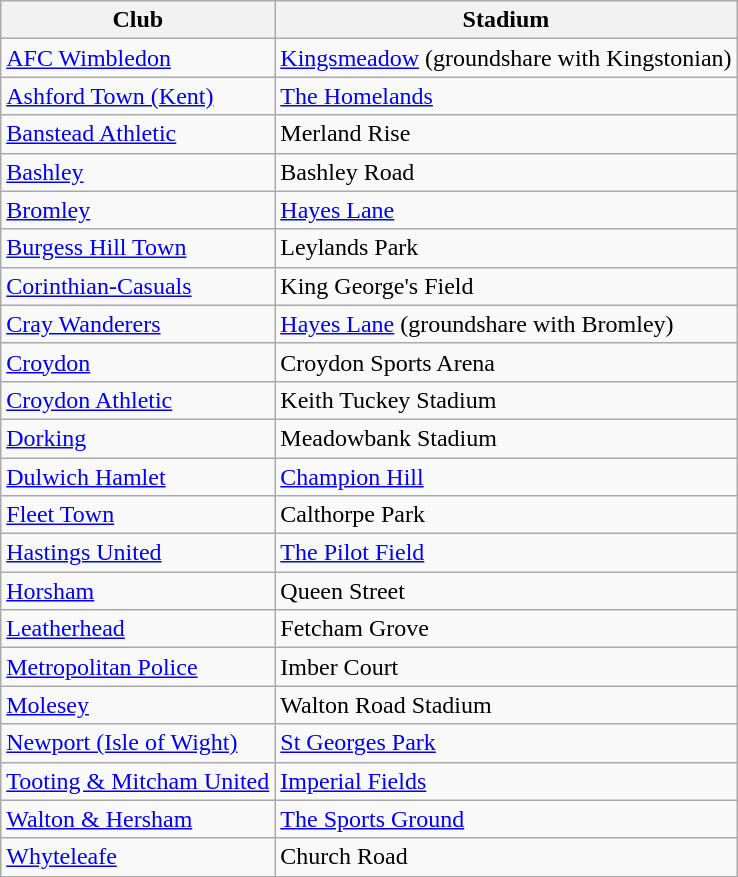<table class="wikitable sortable">
<tr>
<th>Club</th>
<th>Stadium</th>
</tr>
<tr>
<td><a href='#'>AFC Wimbledon</a></td>
<td><a href='#'>Kingsmeadow</a> (groundshare with Kingstonian)</td>
</tr>
<tr>
<td><a href='#'>Ashford Town (Kent)</a></td>
<td><a href='#'>The Homelands</a></td>
</tr>
<tr>
<td><a href='#'>Banstead Athletic</a></td>
<td>Merland Rise</td>
</tr>
<tr>
<td><a href='#'>Bashley</a></td>
<td>Bashley Road</td>
</tr>
<tr>
<td><a href='#'>Bromley</a></td>
<td><a href='#'>Hayes Lane</a></td>
</tr>
<tr>
<td><a href='#'>Burgess Hill Town</a></td>
<td>Leylands Park</td>
</tr>
<tr>
<td><a href='#'>Corinthian-Casuals</a></td>
<td>King George's Field</td>
</tr>
<tr>
<td><a href='#'>Cray Wanderers</a></td>
<td><a href='#'>Hayes Lane</a> (groundshare with Bromley)</td>
</tr>
<tr>
<td><a href='#'>Croydon</a></td>
<td>Croydon Sports Arena</td>
</tr>
<tr>
<td><a href='#'>Croydon Athletic</a></td>
<td>Keith Tuckey Stadium</td>
</tr>
<tr>
<td><a href='#'>Dorking</a></td>
<td>Meadowbank Stadium</td>
</tr>
<tr>
<td><a href='#'>Dulwich Hamlet</a></td>
<td><a href='#'>Champion Hill</a></td>
</tr>
<tr>
<td><a href='#'>Fleet Town</a></td>
<td>Calthorpe Park</td>
</tr>
<tr>
<td><a href='#'>Hastings United</a></td>
<td><a href='#'>The Pilot Field</a></td>
</tr>
<tr>
<td><a href='#'>Horsham</a></td>
<td>Queen Street</td>
</tr>
<tr>
<td><a href='#'>Leatherhead</a></td>
<td>Fetcham Grove</td>
</tr>
<tr>
<td><a href='#'>Metropolitan Police</a></td>
<td>Imber Court</td>
</tr>
<tr>
<td><a href='#'>Molesey</a></td>
<td>Walton Road Stadium</td>
</tr>
<tr>
<td><a href='#'>Newport (Isle of Wight)</a></td>
<td><a href='#'>St Georges Park</a></td>
</tr>
<tr>
<td><a href='#'>Tooting & Mitcham United</a></td>
<td><a href='#'>Imperial Fields</a></td>
</tr>
<tr>
<td><a href='#'>Walton & Hersham</a></td>
<td><a href='#'>The Sports Ground</a></td>
</tr>
<tr>
<td><a href='#'>Whyteleafe</a></td>
<td>Church Road</td>
</tr>
</table>
